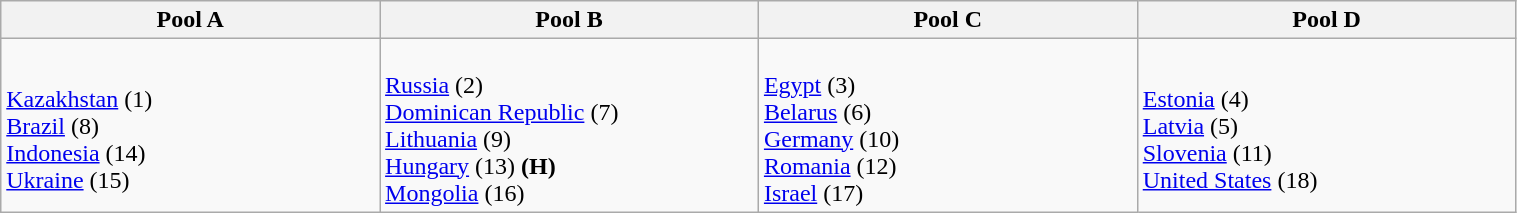<table class="wikitable" width=80%>
<tr>
<th width=25%><strong>Pool A</strong></th>
<th width=25%><strong>Pool B</strong></th>
<th width=25%><strong>Pool C</strong></th>
<th width=25%><strong>Pool D</strong></th>
</tr>
<tr>
<td><br> <a href='#'>Kazakhstan</a> (1) <br>
 <a href='#'>Brazil</a> (8) <br>
 <a href='#'>Indonesia</a> (14) <br>
 <a href='#'>Ukraine</a> (15)</td>
<td><br> <a href='#'>Russia</a> (2) <br>
 <a href='#'>Dominican Republic</a> (7)<br> 
 <a href='#'>Lithuania</a> (9)<br>
 <a href='#'>Hungary</a> (13) <strong>(H)</strong><br> 
 <a href='#'>Mongolia</a> (16)<br></td>
<td><br> <a href='#'>Egypt</a> (3) <br>
 <a href='#'>Belarus</a> (6)<br> 
 <a href='#'>Germany</a> (10)<br>
 <a href='#'>Romania</a> (12)<br> 
 <a href='#'>Israel</a> (17)<br></td>
<td><br> <a href='#'>Estonia</a> (4) <br>
 <a href='#'>Latvia</a> (5) <br>
 <a href='#'>Slovenia</a> (11) <br>
 <a href='#'>United States</a> (18) <br></td>
</tr>
</table>
